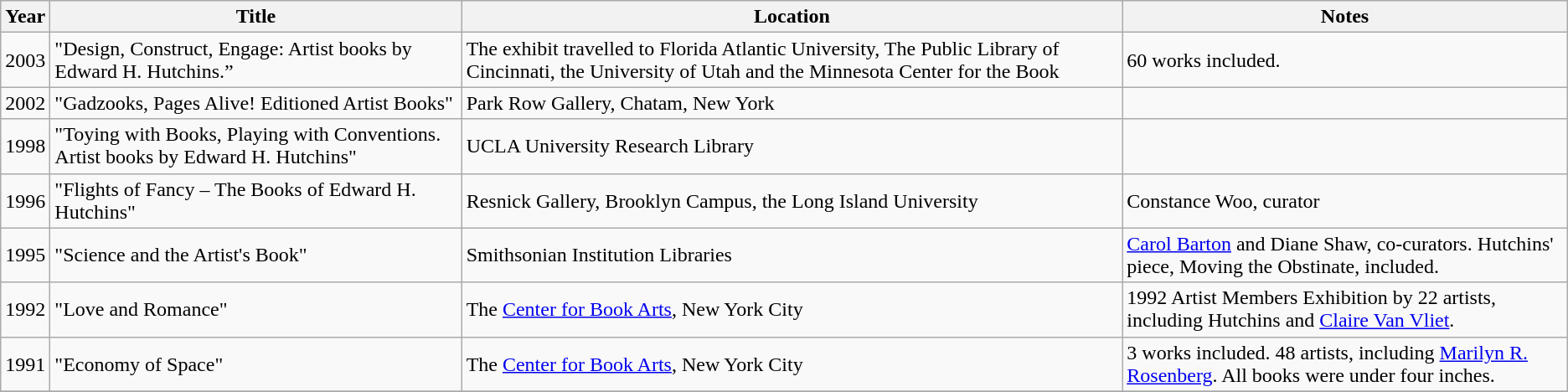<table class="wikitable sortable">
<tr>
<th>Year</th>
<th>Title</th>
<th class="unsortable">Location</th>
<th class="unsortable">Notes</th>
</tr>
<tr>
<td>2003</td>
<td>"Design, Construct, Engage: Artist books by Edward H. Hutchins.”</td>
<td>The exhibit travelled to Florida Atlantic University, The Public Library of Cincinnati, the University of Utah and the Minnesota Center for the Book</td>
<td>60 works included.</td>
</tr>
<tr>
<td>2002</td>
<td>"Gadzooks, Pages Alive! Editioned Artist Books"</td>
<td>Park Row Gallery, Chatam, New York</td>
<td></td>
</tr>
<tr>
<td>1998</td>
<td>"Toying with Books, Playing with Conventions. Artist books by Edward H. Hutchins"</td>
<td>UCLA University Research Library</td>
<td></td>
</tr>
<tr>
<td>1996</td>
<td>"Flights of Fancy – The Books of Edward H. Hutchins"</td>
<td>Resnick Gallery, Brooklyn Campus, the Long Island University</td>
<td>Constance Woo, curator</td>
</tr>
<tr>
<td>1995</td>
<td>"Science and the Artist's Book"</td>
<td>Smithsonian Institution Libraries</td>
<td><a href='#'>Carol Barton</a> and Diane Shaw, co-curators. Hutchins' piece, Moving the Obstinate, included.</td>
</tr>
<tr>
<td>1992</td>
<td>"Love and Romance"</td>
<td>The <a href='#'>Center for Book Arts</a>, New York City</td>
<td>1992 Artist Members Exhibition by 22 artists, including Hutchins and <a href='#'>Claire Van Vliet</a>.</td>
</tr>
<tr>
<td>1991</td>
<td>"Economy of Space"</td>
<td>The <a href='#'>Center for Book Arts</a>, New York City</td>
<td>3 works included.  48 artists, including <a href='#'>Marilyn R. Rosenberg</a>.  All books were under four inches.</td>
</tr>
<tr>
</tr>
</table>
